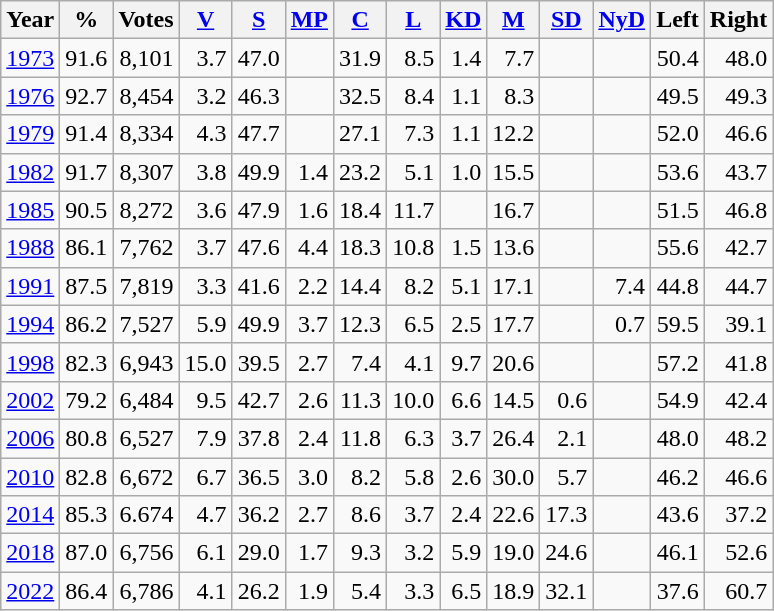<table class="wikitable sortable" style=text-align:right>
<tr>
<th>Year</th>
<th>%</th>
<th>Votes</th>
<th><a href='#'>V</a></th>
<th><a href='#'>S</a></th>
<th><a href='#'>MP</a></th>
<th><a href='#'>C</a></th>
<th><a href='#'>L</a></th>
<th><a href='#'>KD</a></th>
<th><a href='#'>M</a></th>
<th><a href='#'>SD</a></th>
<th><a href='#'>NyD</a></th>
<th>Left</th>
<th>Right</th>
</tr>
<tr>
<td align=left><a href='#'>1973</a></td>
<td>91.6</td>
<td>8,101</td>
<td>3.7</td>
<td>47.0</td>
<td></td>
<td>31.9</td>
<td>8.5</td>
<td>1.4</td>
<td>7.7</td>
<td></td>
<td></td>
<td>50.4</td>
<td>48.0</td>
</tr>
<tr>
<td align=left><a href='#'>1976</a></td>
<td>92.7</td>
<td>8,454</td>
<td>3.2</td>
<td>46.3</td>
<td></td>
<td>32.5</td>
<td>8.4</td>
<td>1.1</td>
<td>8.3</td>
<td></td>
<td></td>
<td>49.5</td>
<td>49.3</td>
</tr>
<tr>
<td align=left><a href='#'>1979</a></td>
<td>91.4</td>
<td>8,334</td>
<td>4.3</td>
<td>47.7</td>
<td></td>
<td>27.1</td>
<td>7.3</td>
<td>1.1</td>
<td>12.2</td>
<td></td>
<td></td>
<td>52.0</td>
<td>46.6</td>
</tr>
<tr>
<td align=left><a href='#'>1982</a></td>
<td>91.7</td>
<td>8,307</td>
<td>3.8</td>
<td>49.9</td>
<td>1.4</td>
<td>23.2</td>
<td>5.1</td>
<td>1.0</td>
<td>15.5</td>
<td></td>
<td></td>
<td>53.6</td>
<td>43.7</td>
</tr>
<tr>
<td align=left><a href='#'>1985</a></td>
<td>90.5</td>
<td>8,272</td>
<td>3.6</td>
<td>47.9</td>
<td>1.6</td>
<td>18.4</td>
<td>11.7</td>
<td></td>
<td>16.7</td>
<td></td>
<td></td>
<td>51.5</td>
<td>46.8</td>
</tr>
<tr>
<td align=left><a href='#'>1988</a></td>
<td>86.1</td>
<td>7,762</td>
<td>3.7</td>
<td>47.6</td>
<td>4.4</td>
<td>18.3</td>
<td>10.8</td>
<td>1.5</td>
<td>13.6</td>
<td></td>
<td></td>
<td>55.6</td>
<td>42.7</td>
</tr>
<tr>
<td align=left><a href='#'>1991</a></td>
<td>87.5</td>
<td>7,819</td>
<td>3.3</td>
<td>41.6</td>
<td>2.2</td>
<td>14.4</td>
<td>8.2</td>
<td>5.1</td>
<td>17.1</td>
<td></td>
<td>7.4</td>
<td>44.8</td>
<td>44.7</td>
</tr>
<tr>
<td align=left><a href='#'>1994</a></td>
<td>86.2</td>
<td>7,527</td>
<td>5.9</td>
<td>49.9</td>
<td>3.7</td>
<td>12.3</td>
<td>6.5</td>
<td>2.5</td>
<td>17.7</td>
<td></td>
<td>0.7</td>
<td>59.5</td>
<td>39.1</td>
</tr>
<tr>
<td align=left><a href='#'>1998</a></td>
<td>82.3</td>
<td>6,943</td>
<td>15.0</td>
<td>39.5</td>
<td>2.7</td>
<td>7.4</td>
<td>4.1</td>
<td>9.7</td>
<td>20.6</td>
<td></td>
<td></td>
<td>57.2</td>
<td>41.8</td>
</tr>
<tr>
<td align=left><a href='#'>2002</a></td>
<td>79.2</td>
<td>6,484</td>
<td>9.5</td>
<td>42.7</td>
<td>2.6</td>
<td>11.3</td>
<td>10.0</td>
<td>6.6</td>
<td>14.5</td>
<td>0.6</td>
<td></td>
<td>54.9</td>
<td>42.4</td>
</tr>
<tr>
<td align=left><a href='#'>2006</a></td>
<td>80.8</td>
<td>6,527</td>
<td>7.9</td>
<td>37.8</td>
<td>2.4</td>
<td>11.8</td>
<td>6.3</td>
<td>3.7</td>
<td>26.4</td>
<td>2.1</td>
<td></td>
<td>48.0</td>
<td>48.2</td>
</tr>
<tr>
<td align=left><a href='#'>2010</a></td>
<td>82.8</td>
<td>6,672</td>
<td>6.7</td>
<td>36.5</td>
<td>3.0</td>
<td>8.2</td>
<td>5.8</td>
<td>2.6</td>
<td>30.0</td>
<td>5.7</td>
<td></td>
<td>46.2</td>
<td>46.6</td>
</tr>
<tr>
<td align=left><a href='#'>2014</a></td>
<td>85.3</td>
<td>6.674</td>
<td>4.7</td>
<td>36.2</td>
<td>2.7</td>
<td>8.6</td>
<td>3.7</td>
<td>2.4</td>
<td>22.6</td>
<td>17.3</td>
<td></td>
<td>43.6</td>
<td>37.2</td>
</tr>
<tr>
<td align=left><a href='#'>2018</a></td>
<td>87.0</td>
<td>6,756</td>
<td>6.1</td>
<td>29.0</td>
<td>1.7</td>
<td>9.3</td>
<td>3.2</td>
<td>5.9</td>
<td>19.0</td>
<td>24.6</td>
<td></td>
<td>46.1</td>
<td>52.6</td>
</tr>
<tr>
<td align=left><a href='#'>2022</a></td>
<td>86.4</td>
<td>6,786</td>
<td>4.1</td>
<td>26.2</td>
<td>1.9</td>
<td>5.4</td>
<td>3.3</td>
<td>6.5</td>
<td>18.9</td>
<td>32.1</td>
<td></td>
<td>37.6</td>
<td>60.7</td>
</tr>
</table>
